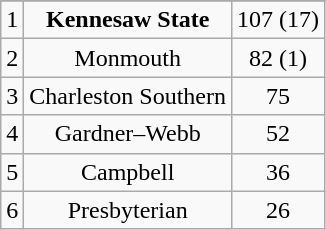<table class="wikitable">
<tr align="center">
</tr>
<tr align="center">
<td>1</td>
<td><strong>Kennesaw State</strong></td>
<td>107 (17)</td>
</tr>
<tr align="center">
<td>2</td>
<td>Monmouth</td>
<td>82 (1)</td>
</tr>
<tr align="center">
<td>3</td>
<td>Charleston Southern</td>
<td>75</td>
</tr>
<tr align="center">
<td>4</td>
<td>Gardner–Webb</td>
<td>52</td>
</tr>
<tr align="center">
<td>5</td>
<td>Campbell</td>
<td>36</td>
</tr>
<tr align="center">
<td>6</td>
<td>Presbyterian</td>
<td>26</td>
</tr>
</table>
